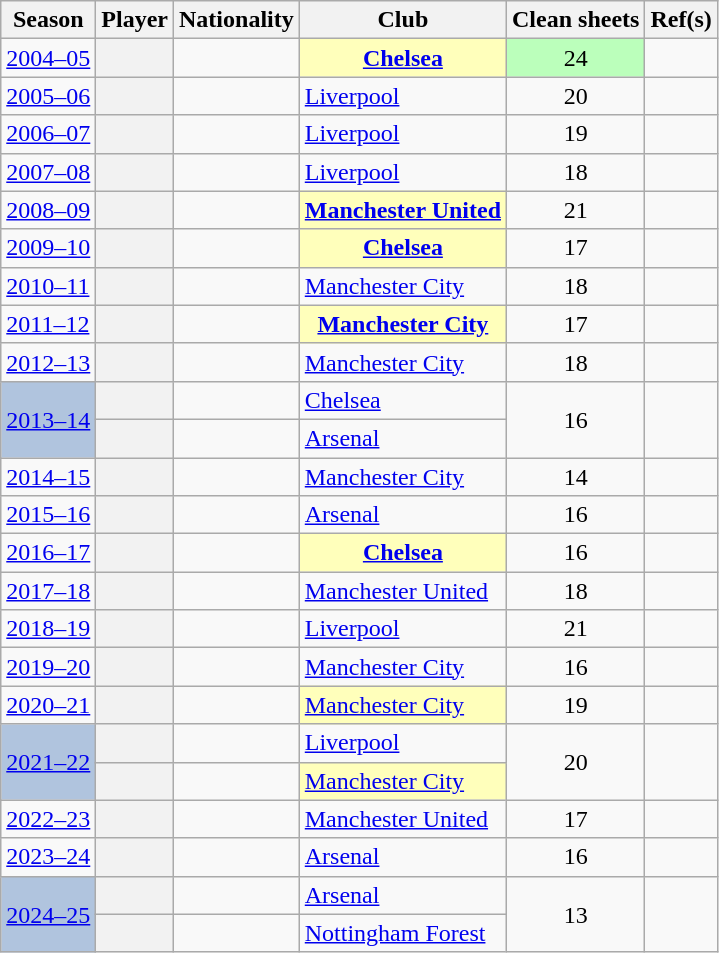<table class="wikitable sortable plainrowheaders">
<tr>
<th scope="col">Season</th>
<th scope="col">Player</th>
<th scope="col">Nationality</th>
<th scope="col">Club</th>
<th scope="col">Clean sheets</th>
<th scope="col" class="unsortable">Ref(s)</th>
</tr>
<tr>
<td><a href='#'>2004–05</a></td>
<th scope="row"> </th>
<td></td>
<th scope="row" style="background:#ffb"><a href='#'>Chelsea</a></th>
<td style="text-align:center; background:#bbffbb">24</td>
<td style="text-align:center"></td>
</tr>
<tr>
<td><a href='#'>2005–06</a></td>
<th scope="row"> </th>
<td></td>
<td><a href='#'>Liverpool</a></td>
<td style="text-align:center">20</td>
<td style="text-align:center"></td>
</tr>
<tr>
<td><a href='#'>2006–07</a></td>
<th scope="row"> </th>
<td></td>
<td><a href='#'>Liverpool</a></td>
<td style="text-align:center">19</td>
<td style="text-align:center"></td>
</tr>
<tr>
<td><a href='#'>2007–08</a></td>
<th scope="row"> </th>
<td></td>
<td><a href='#'>Liverpool</a></td>
<td style="text-align:center">18</td>
<td style="text-align:center"></td>
</tr>
<tr>
<td><a href='#'>2008–09</a></td>
<th scope="row"></th>
<td></td>
<th scope="row" style="background:#ffb"><a href='#'>Manchester United</a></th>
<td style="text-align:center">21</td>
<td style="text-align:center"></td>
</tr>
<tr>
<td><a href='#'>2009–10</a></td>
<th scope="row"> </th>
<td></td>
<th scope="row" style="background:#ffb"><a href='#'>Chelsea</a></th>
<td style="text-align:center">17</td>
<td style="text-align:center"></td>
</tr>
<tr>
<td><a href='#'>2010–11</a></td>
<th scope="row"> </th>
<td></td>
<td><a href='#'>Manchester City</a></td>
<td style="text-align:center">18</td>
<td style="text-align:center"></td>
</tr>
<tr>
<td><a href='#'>2011–12</a></td>
<th scope="row"> </th>
<td></td>
<th scope="row" style="background:#ffb"><a href='#'>Manchester City</a></th>
<td style="text-align:center">17</td>
<td style="text-align:center"></td>
</tr>
<tr>
<td><a href='#'>2012–13</a></td>
<th scope="row"> </th>
<td></td>
<td><a href='#'>Manchester City</a></td>
<td style="text-align:center">18</td>
<td style="text-align:center"></td>
</tr>
<tr>
<td rowspan="2" style="background:#B0C4DE"><a href='#'>2013–14</a></td>
<th scope="row"> </th>
<td></td>
<td><a href='#'>Chelsea</a></td>
<td rowspan="2" style="text-align:center">16</td>
<td rowspan="2" style="text-align:center"></td>
</tr>
<tr>
<th scope="row"></th>
<td></td>
<td><a href='#'>Arsenal</a></td>
</tr>
<tr>
<td><a href='#'>2014–15</a></td>
<th scope="row"> </th>
<td></td>
<td><a href='#'>Manchester City</a></td>
<td style="text-align:center">14</td>
<td style="text-align:center"></td>
</tr>
<tr>
<td><a href='#'>2015–16</a></td>
<th scope="row"> </th>
<td></td>
<td><a href='#'>Arsenal</a></td>
<td style="text-align:center">16</td>
<td style="text-align:center"></td>
</tr>
<tr>
<td><a href='#'>2016–17</a></td>
<th scope="row"></th>
<td></td>
<th scope="row" style="background:#ffb"><a href='#'>Chelsea</a></th>
<td style="text-align:center">16</td>
<td style="text-align:center"></td>
</tr>
<tr>
<td><a href='#'>2017–18</a></td>
<th scope="row"> </th>
<td></td>
<td><a href='#'>Manchester United</a></td>
<td style="text-align:center">18</td>
<td style="text-align:center"></td>
</tr>
<tr>
<td><a href='#'>2018–19</a></td>
<th scope="row"> </th>
<td></td>
<td><a href='#'>Liverpool</a></td>
<td style="text-align:center">21</td>
<td style="text-align:center"></td>
</tr>
<tr>
<td><a href='#'>2019–20</a></td>
<th scope="row"> </th>
<td></td>
<td><a href='#'>Manchester City</a></td>
<td style="text-align:center">16</td>
<td style="text-align:center"></td>
</tr>
<tr>
<td><a href='#'>2020–21</a></td>
<th scope="row"> </th>
<td></td>
<td scope="row" style="background:#ffb"><a href='#'>Manchester City</a></td>
<td style="text-align:center">19</td>
<td style="text-align:center"></td>
</tr>
<tr>
<td rowspan="2" style="background:#B0C4DE"><a href='#'>2021–22</a></td>
<th scope="row"> </th>
<td></td>
<td><a href='#'>Liverpool</a></td>
<td rowspan="2" style="text-align:center">20</td>
<td rowspan="2" style="text-align:center"></td>
</tr>
<tr>
<th scope="row"> </th>
<td></td>
<td scope="row" style="background:#ffb"><a href='#'>Manchester City</a></td>
</tr>
<tr>
<td><a href='#'>2022–23</a></td>
<th scope="row"> </th>
<td></td>
<td><a href='#'>Manchester United</a></td>
<td style="text-align:center">17</td>
<td style="text-align:center"></td>
</tr>
<tr>
<td><a href='#'>2023–24</a></td>
<th scope="row"> </th>
<td></td>
<td><a href='#'>Arsenal</a></td>
<td style="text-align:center">16</td>
<td style="text-align:center"></td>
</tr>
<tr>
<td rowspan="2" style="background:#B0C4DE"><a href='#'>2024–25</a></td>
<th scope="row"> </th>
<td></td>
<td><a href='#'>Arsenal</a></td>
<td style="text-align: center;" rowspan="2">13</td>
<td style="text-align: center;" rowspan="2"></td>
</tr>
<tr>
<th scope="row"></th>
<td></td>
<td><a href='#'>Nottingham Forest</a></td>
</tr>
</table>
